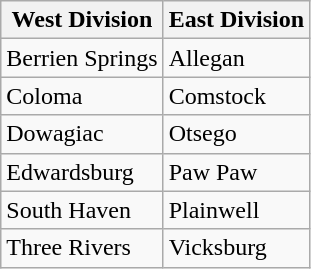<table class="wikitable sortable" border="1">
<tr>
<th>West Division</th>
<th>East Division</th>
</tr>
<tr>
<td>Berrien Springs</td>
<td>Allegan</td>
</tr>
<tr>
<td>Coloma</td>
<td>Comstock</td>
</tr>
<tr>
<td>Dowagiac</td>
<td>Otsego</td>
</tr>
<tr>
<td>Edwardsburg</td>
<td>Paw Paw</td>
</tr>
<tr>
<td>South Haven</td>
<td>Plainwell</td>
</tr>
<tr>
<td>Three Rivers</td>
<td>Vicksburg</td>
</tr>
</table>
